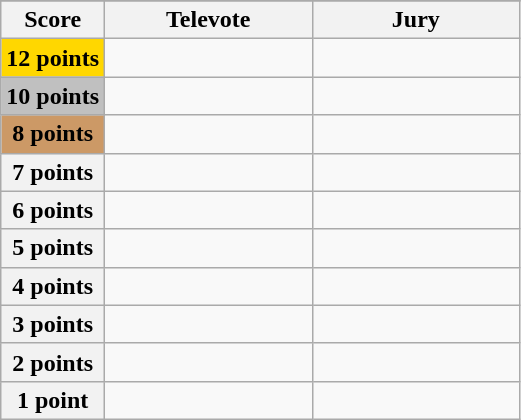<table class="wikitable">
<tr>
</tr>
<tr>
<th scope="col" width="20%">Score</th>
<th scope="col" width="40%">Televote</th>
<th scope="col" width="40%">Jury</th>
</tr>
<tr>
<th scope="row" style="background:gold">12 points</th>
<td></td>
<td></td>
</tr>
<tr>
<th scope="row" style="background:silver">10 points</th>
<td></td>
<td></td>
</tr>
<tr>
<th scope="row" style="background:#CC9966">8 points</th>
<td></td>
<td></td>
</tr>
<tr>
<th scope="row">7 points</th>
<td></td>
<td></td>
</tr>
<tr>
<th scope="row">6 points</th>
<td></td>
<td></td>
</tr>
<tr>
<th scope="row">5 points</th>
<td></td>
<td></td>
</tr>
<tr>
<th scope="row">4 points</th>
<td></td>
<td></td>
</tr>
<tr>
<th scope="row">3 points</th>
<td></td>
<td></td>
</tr>
<tr>
<th scope="row">2 points</th>
<td></td>
<td></td>
</tr>
<tr>
<th scope="row">1 point</th>
<td></td>
<td></td>
</tr>
</table>
